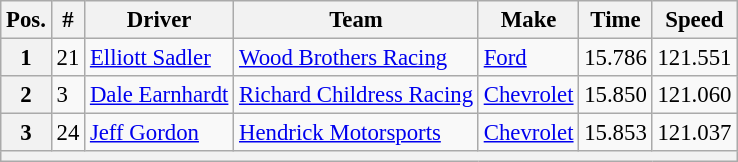<table class="wikitable" style="font-size:95%">
<tr>
<th>Pos.</th>
<th>#</th>
<th>Driver</th>
<th>Team</th>
<th>Make</th>
<th>Time</th>
<th>Speed</th>
</tr>
<tr>
<th>1</th>
<td>21</td>
<td><a href='#'>Elliott Sadler</a></td>
<td><a href='#'>Wood Brothers Racing</a></td>
<td><a href='#'>Ford</a></td>
<td>15.786</td>
<td>121.551</td>
</tr>
<tr>
<th>2</th>
<td>3</td>
<td><a href='#'>Dale Earnhardt</a></td>
<td><a href='#'>Richard Childress Racing</a></td>
<td><a href='#'>Chevrolet</a></td>
<td>15.850</td>
<td>121.060</td>
</tr>
<tr>
<th>3</th>
<td>24</td>
<td><a href='#'>Jeff Gordon</a></td>
<td><a href='#'>Hendrick Motorsports</a></td>
<td><a href='#'>Chevrolet</a></td>
<td>15.853</td>
<td>121.037</td>
</tr>
<tr>
<th colspan="7"></th>
</tr>
</table>
